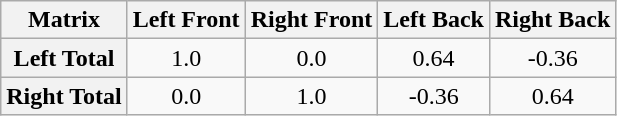<table class="wikitable" style="text-align:center">
<tr>
<th>Matrix</th>
<th>Left Front</th>
<th>Right Front</th>
<th>Left Back</th>
<th>Right Back</th>
</tr>
<tr>
<th>Left Total</th>
<td>1.0</td>
<td>0.0</td>
<td>0.64</td>
<td>-0.36</td>
</tr>
<tr>
<th>Right Total</th>
<td>0.0</td>
<td>1.0</td>
<td>-0.36</td>
<td>0.64</td>
</tr>
</table>
